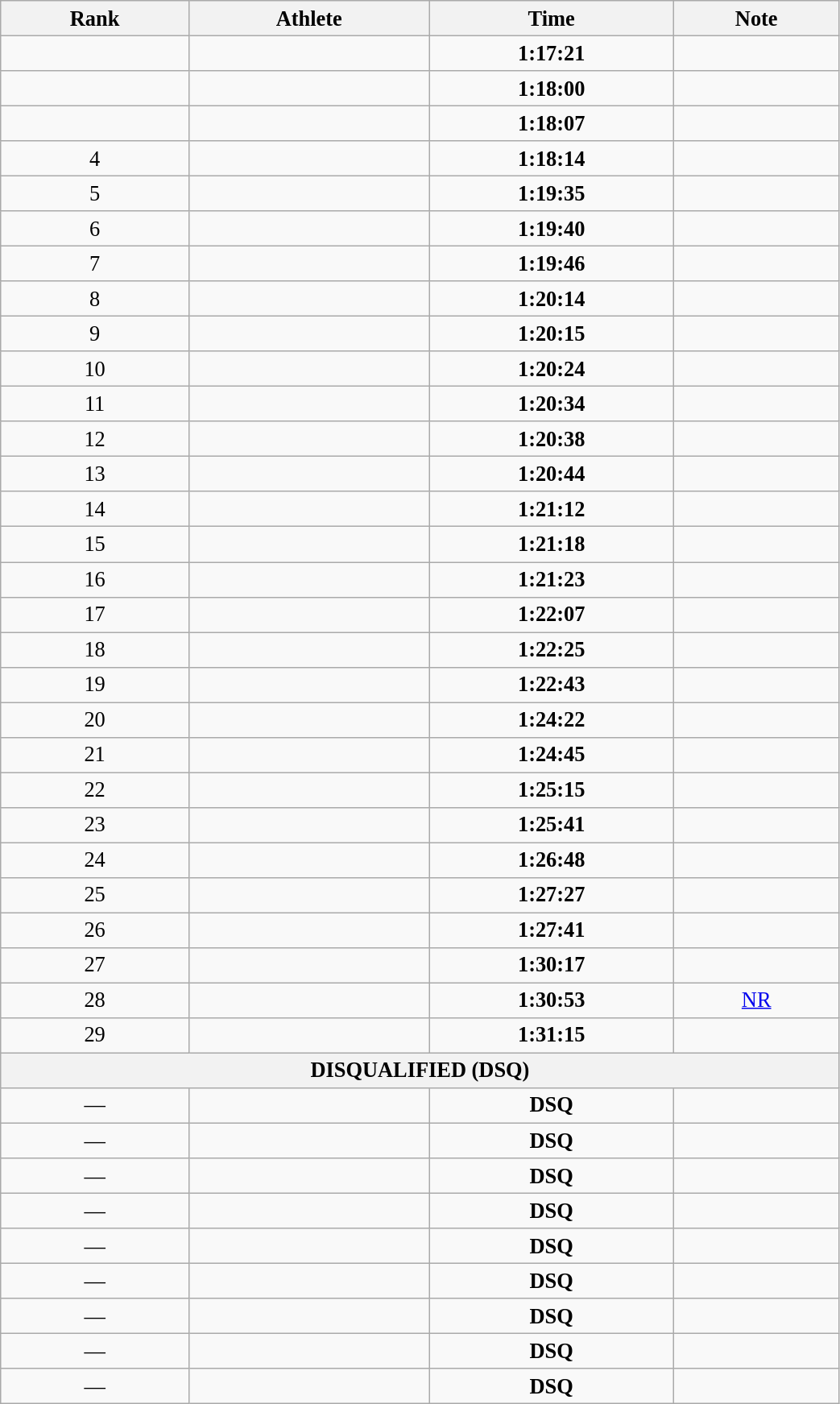<table class="wikitable" style=" text-align:center; font-size:110%;" width="55%">
<tr>
<th>Rank</th>
<th>Athlete</th>
<th>Time</th>
<th>Note</th>
</tr>
<tr>
<td></td>
<td align=left></td>
<td><strong>1:17:21</strong></td>
<td></td>
</tr>
<tr>
<td></td>
<td align=left></td>
<td><strong>1:18:00</strong></td>
<td></td>
</tr>
<tr>
<td></td>
<td align=left></td>
<td><strong>1:18:07</strong></td>
<td></td>
</tr>
<tr>
<td>4</td>
<td align=left></td>
<td><strong>1:18:14</strong></td>
<td></td>
</tr>
<tr>
<td>5</td>
<td align=left></td>
<td><strong>1:19:35</strong></td>
<td></td>
</tr>
<tr>
<td>6</td>
<td align=left></td>
<td><strong>1:19:40</strong></td>
<td></td>
</tr>
<tr>
<td>7</td>
<td align=left></td>
<td><strong>1:19:46</strong></td>
<td></td>
</tr>
<tr>
<td>8</td>
<td align=left></td>
<td><strong>1:20:14</strong></td>
<td></td>
</tr>
<tr>
<td>9</td>
<td align=left></td>
<td><strong>1:20:15</strong></td>
<td></td>
</tr>
<tr>
<td>10</td>
<td align=left></td>
<td><strong>1:20:24</strong></td>
<td></td>
</tr>
<tr>
<td>11</td>
<td align=left></td>
<td><strong>1:20:34</strong></td>
<td></td>
</tr>
<tr>
<td>12</td>
<td align=left></td>
<td><strong>1:20:38</strong></td>
<td></td>
</tr>
<tr>
<td>13</td>
<td align=left></td>
<td><strong>1:20:44</strong></td>
<td></td>
</tr>
<tr>
<td>14</td>
<td align=left></td>
<td><strong>1:21:12</strong></td>
<td></td>
</tr>
<tr>
<td>15</td>
<td align=left></td>
<td><strong>1:21:18</strong></td>
<td></td>
</tr>
<tr>
<td>16</td>
<td align=left></td>
<td><strong>1:21:23</strong></td>
<td></td>
</tr>
<tr>
<td>17</td>
<td align=left></td>
<td><strong>1:22:07</strong></td>
<td></td>
</tr>
<tr>
<td>18</td>
<td align=left></td>
<td><strong>1:22:25</strong></td>
<td></td>
</tr>
<tr>
<td>19</td>
<td align=left></td>
<td><strong>1:22:43</strong></td>
<td></td>
</tr>
<tr>
<td>20</td>
<td align=left></td>
<td><strong>1:24:22</strong></td>
<td></td>
</tr>
<tr>
<td>21</td>
<td align=left></td>
<td><strong>1:24:45</strong></td>
<td></td>
</tr>
<tr>
<td>22</td>
<td align=left></td>
<td><strong>1:25:15</strong></td>
<td></td>
</tr>
<tr>
<td>23</td>
<td align=left></td>
<td><strong>1:25:41</strong></td>
<td></td>
</tr>
<tr>
<td>24</td>
<td align=left></td>
<td><strong>1:26:48</strong></td>
<td></td>
</tr>
<tr>
<td>25</td>
<td align=left></td>
<td><strong>1:27:27</strong></td>
<td></td>
</tr>
<tr>
<td>26</td>
<td align=left></td>
<td><strong>1:27:41</strong></td>
<td></td>
</tr>
<tr>
<td>27</td>
<td align=left></td>
<td><strong>1:30:17</strong></td>
<td></td>
</tr>
<tr>
<td>28</td>
<td align=left></td>
<td><strong>1:30:53</strong></td>
<td><a href='#'>NR</a></td>
</tr>
<tr>
<td>29</td>
<td align=left></td>
<td><strong>1:31:15</strong></td>
<td></td>
</tr>
<tr>
<th colspan="4">DISQUALIFIED (DSQ)</th>
</tr>
<tr>
<td>—</td>
<td align=left></td>
<td><strong>DSQ</strong></td>
<td></td>
</tr>
<tr>
<td>—</td>
<td align=left></td>
<td><strong>DSQ</strong></td>
<td></td>
</tr>
<tr>
<td>—</td>
<td align=left></td>
<td><strong>DSQ</strong></td>
<td></td>
</tr>
<tr>
<td>—</td>
<td align=left></td>
<td><strong>DSQ</strong></td>
<td></td>
</tr>
<tr>
<td>—</td>
<td align=left></td>
<td><strong>DSQ</strong></td>
<td></td>
</tr>
<tr>
<td>—</td>
<td align=left></td>
<td><strong>DSQ</strong></td>
<td></td>
</tr>
<tr>
<td>—</td>
<td align=left></td>
<td><strong>DSQ</strong></td>
</tr>
<tr>
<td>—</td>
<td align=left></td>
<td><strong>DSQ</strong></td>
<td></td>
</tr>
<tr>
<td>—</td>
<td align=left></td>
<td><strong>DSQ</strong></td>
<td></td>
</tr>
</table>
